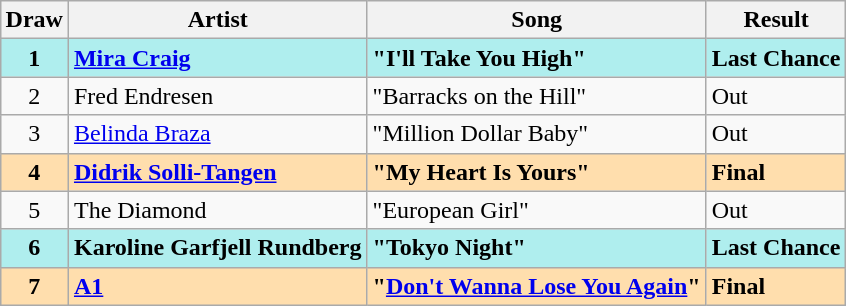<table class="sortable wikitable" style="margin: 1em auto 1em auto; text-align:center;">
<tr>
<th>Draw</th>
<th>Artist</th>
<th>Song</th>
<th>Result</th>
</tr>
<tr style="font-weight:bold; background:paleturquoise;">
<td>1</td>
<td align="left"><a href='#'>Mira Craig</a></td>
<td align="left">"I'll Take You High"</td>
<td align="left">Last Chance</td>
</tr>
<tr>
<td>2</td>
<td align="left">Fred Endresen</td>
<td align="left">"Barracks on the Hill"</td>
<td align="left">Out</td>
</tr>
<tr>
<td>3</td>
<td align="left"><a href='#'>Belinda Braza</a></td>
<td align="left">"Million Dollar Baby"</td>
<td align="left">Out</td>
</tr>
<tr style="font-weight:bold; background:navajowhite;">
<td>4</td>
<td align="left"><a href='#'>Didrik Solli-Tangen</a></td>
<td align="left">"My Heart Is Yours"</td>
<td align="left">Final</td>
</tr>
<tr>
<td>5</td>
<td align="left">The Diamond</td>
<td align="left">"European Girl"</td>
<td align="left">Out</td>
</tr>
<tr style="font-weight:bold; background:paleturquoise;">
<td>6</td>
<td align="left">Karoline Garfjell Rundberg</td>
<td align="left">"Tokyo Night"</td>
<td align="left">Last Chance</td>
</tr>
<tr style="font-weight:bold; background:navajowhite;">
<td>7</td>
<td align="left"><a href='#'>A1</a></td>
<td align="left">"<a href='#'>Don't Wanna Lose You Again</a>"</td>
<td align="left">Final</td>
</tr>
</table>
